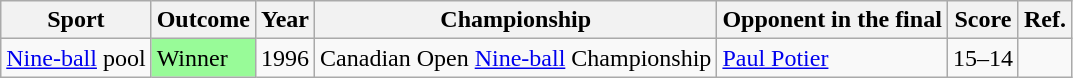<table class="wikitable">
<tr>
<th>Sport</th>
<th>Outcome</th>
<th>Year</th>
<th>Championship</th>
<th>Opponent in the final</th>
<th>Score</th>
<th>Ref.</th>
</tr>
<tr>
<td><a href='#'>Nine-ball</a> pool</td>
<td style="background:#98FB98">Winner</td>
<td>1996</td>
<td>Canadian Open <a href='#'>Nine-ball</a> Championship</td>
<td><a href='#'>Paul Potier</a></td>
<td align="center">15–14</td>
<td></td>
</tr>
</table>
